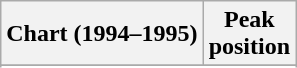<table class="wikitable sortable">
<tr>
<th align="left">Chart (1994–1995)</th>
<th align="center">Peak<br>position</th>
</tr>
<tr>
</tr>
<tr>
</tr>
<tr>
</tr>
</table>
